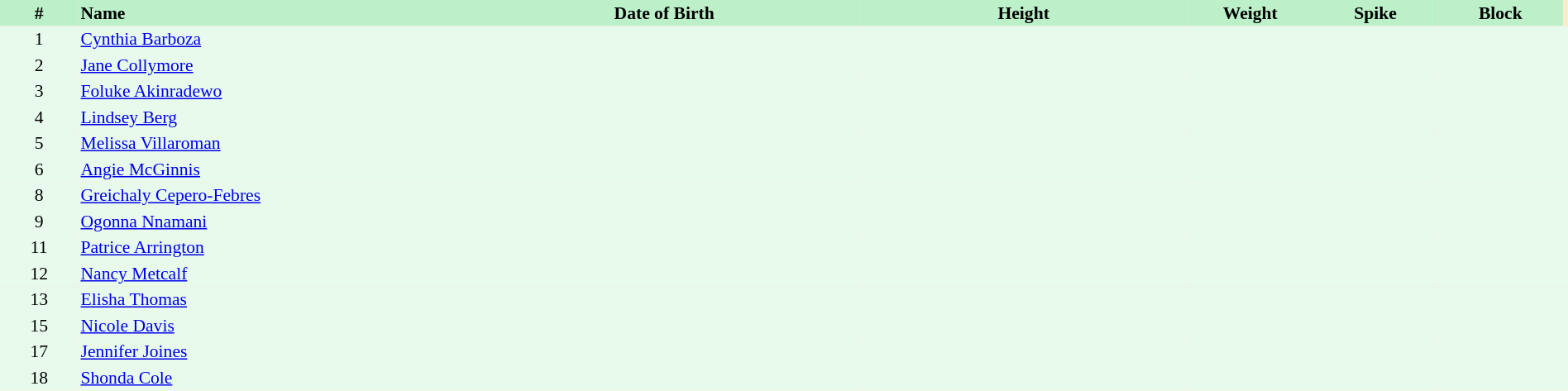<table border=0 cellpadding=2 cellspacing=0  |- bgcolor=#FFECCE style="text-align:center; font-size:90%;" width=100%>
<tr bgcolor=#BBF0C9>
<th width=5%>#</th>
<th width=25% align=left>Name</th>
<th width=25%>Date of Birth</th>
<th width=21%>Height</th>
<th width=8%>Weight</th>
<th width=8%>Spike</th>
<th width=8%>Block</th>
</tr>
<tr bgcolor=#E7FAEC>
<td>1</td>
<td align=left><a href='#'>Cynthia Barboza</a></td>
<td></td>
<td></td>
<td></td>
<td></td>
<td></td>
<td></td>
</tr>
<tr bgcolor=#E7FAEC>
<td>2</td>
<td align=left><a href='#'>Jane Collymore</a></td>
<td></td>
<td></td>
<td></td>
<td></td>
<td></td>
<td></td>
</tr>
<tr bgcolor=#E7FAEC>
<td>3</td>
<td align=left><a href='#'>Foluke Akinradewo</a></td>
<td></td>
<td></td>
<td></td>
<td></td>
<td></td>
<td></td>
</tr>
<tr bgcolor=#E7FAEC>
<td>4</td>
<td align=left><a href='#'>Lindsey Berg</a></td>
<td></td>
<td></td>
<td></td>
<td></td>
<td></td>
<td></td>
</tr>
<tr bgcolor=#E7FAEC>
<td>5</td>
<td align=left><a href='#'>Melissa Villaroman</a></td>
<td></td>
<td></td>
<td></td>
<td></td>
<td></td>
<td></td>
</tr>
<tr bgcolor=#E7FAEC>
<td>6</td>
<td align=left><a href='#'>Angie McGinnis</a></td>
<td></td>
<td></td>
<td></td>
<td></td>
<td></td>
<td></td>
</tr>
<tr bgcolor=#E7FAEC>
<td>8</td>
<td align=left><a href='#'>Greichaly Cepero-Febres</a></td>
<td></td>
<td></td>
<td></td>
<td></td>
<td></td>
<td></td>
</tr>
<tr bgcolor=#E7FAEC>
<td>9</td>
<td align=left><a href='#'>Ogonna Nnamani</a></td>
<td></td>
<td></td>
<td></td>
<td></td>
<td></td>
<td></td>
</tr>
<tr bgcolor=#E7FAEC>
<td>11</td>
<td align=left><a href='#'>Patrice Arrington</a></td>
<td></td>
<td></td>
<td></td>
<td></td>
<td></td>
<td></td>
</tr>
<tr bgcolor=#E7FAEC>
<td>12</td>
<td align=left><a href='#'>Nancy Metcalf</a></td>
<td></td>
<td></td>
<td></td>
<td></td>
<td></td>
<td></td>
</tr>
<tr bgcolor=#E7FAEC>
<td>13</td>
<td align=left><a href='#'>Elisha Thomas</a></td>
<td></td>
<td></td>
<td></td>
<td></td>
<td></td>
<td></td>
</tr>
<tr bgcolor=#E7FAEC>
<td>15</td>
<td align=left><a href='#'>Nicole Davis</a></td>
<td></td>
<td></td>
<td></td>
<td></td>
<td></td>
<td></td>
</tr>
<tr bgcolor=#E7FAEC>
<td>17</td>
<td align=left><a href='#'>Jennifer Joines</a></td>
<td></td>
<td></td>
<td></td>
<td></td>
<td></td>
<td></td>
</tr>
<tr bgcolor=#E7FAEC>
<td>18</td>
<td align=left><a href='#'>Shonda Cole</a></td>
<td></td>
<td></td>
<td></td>
<td></td>
<td></td>
<td></td>
</tr>
</table>
